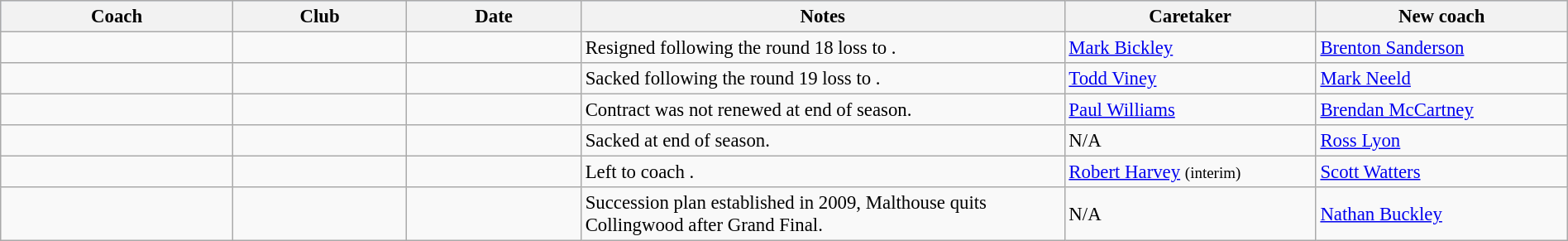<table class="wikitable sortable" style="text-align:left; font-size:95%; width:100%;">
<tr style="background:#C1D8FF;">
<th style="width:12%;">Coach</th>
<th width=9%>Club</th>
<th width=9%>Date</th>
<th style="width:25%;">Notes</th>
<th width=13%>Caretaker</th>
<th width=13%>New coach</th>
</tr>
<tr>
<td></td>
<td></td>
<td></td>
<td>Resigned following the round 18 loss to .</td>
<td><a href='#'>Mark Bickley</a></td>
<td><a href='#'>Brenton Sanderson</a></td>
</tr>
<tr>
<td></td>
<td></td>
<td></td>
<td>Sacked following the round 19 loss to .</td>
<td><a href='#'>Todd Viney</a></td>
<td><a href='#'>Mark Neeld</a></td>
</tr>
<tr>
<td></td>
<td></td>
<td></td>
<td>Contract was not renewed at end of season.</td>
<td><a href='#'>Paul Williams</a></td>
<td><a href='#'>Brendan McCartney</a></td>
</tr>
<tr>
<td></td>
<td></td>
<td></td>
<td>Sacked at end of season.</td>
<td>N/A</td>
<td><a href='#'>Ross Lyon</a></td>
</tr>
<tr>
<td></td>
<td></td>
<td></td>
<td>Left to coach .</td>
<td><a href='#'>Robert Harvey</a> <small>(interim)</small></td>
<td><a href='#'>Scott Watters</a></td>
</tr>
<tr>
<td></td>
<td></td>
<td></td>
<td>Succession plan established in 2009, Malthouse quits Collingwood after Grand Final.</td>
<td>N/A</td>
<td><a href='#'>Nathan Buckley</a></td>
</tr>
</table>
